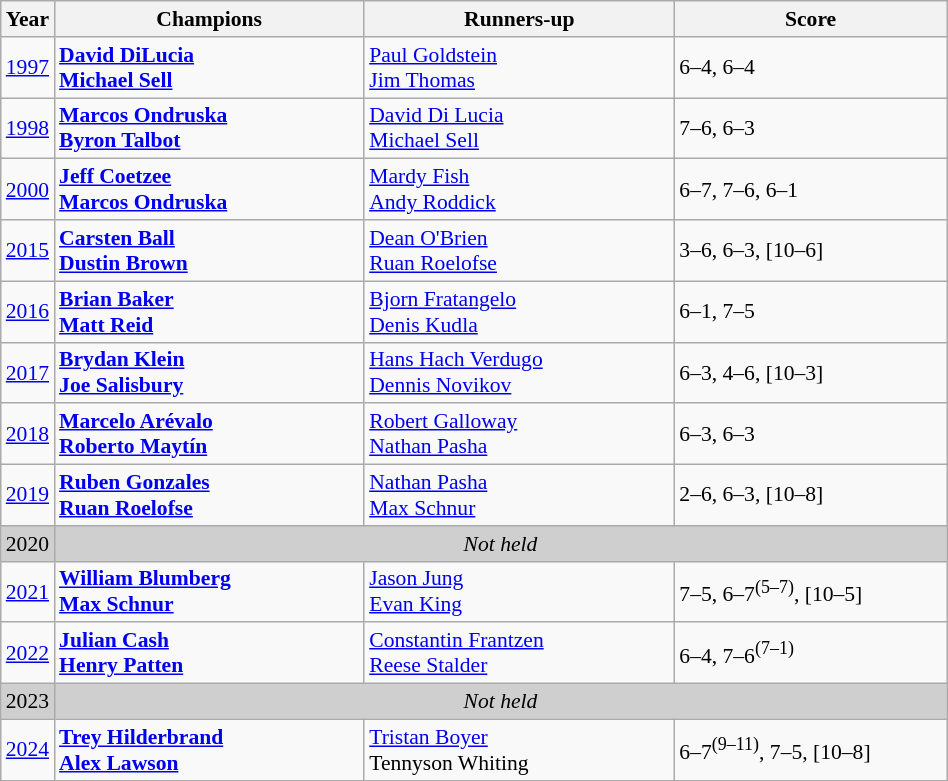<table class="wikitable" style="font-size:90%">
<tr>
<th>Year</th>
<th width="200">Champions</th>
<th width="200">Runners-up</th>
<th width="175">Score</th>
</tr>
<tr>
<td><a href='#'>1997</a></td>
<td> <strong><a href='#'>David DiLucia</a></strong> <br>  <strong><a href='#'>Michael Sell</a></strong></td>
<td> <a href='#'>Paul Goldstein</a> <br>  <a href='#'>Jim Thomas</a></td>
<td>6–4, 6–4</td>
</tr>
<tr>
<td><a href='#'>1998</a></td>
<td> <strong><a href='#'>Marcos Ondruska</a></strong> <br>  <strong><a href='#'>Byron Talbot</a></strong></td>
<td> <a href='#'>David Di Lucia</a> <br>  <a href='#'>Michael Sell</a></td>
<td>7–6, 6–3</td>
</tr>
<tr>
<td><a href='#'>2000</a></td>
<td> <strong><a href='#'>Jeff Coetzee</a></strong> <br>  <strong><a href='#'>Marcos Ondruska</a></strong></td>
<td> <a href='#'>Mardy Fish</a> <br>  <a href='#'>Andy Roddick</a></td>
<td>6–7, 7–6, 6–1</td>
</tr>
<tr>
<td><a href='#'>2015</a></td>
<td> <strong><a href='#'>Carsten Ball</a></strong> <br>  <strong><a href='#'>Dustin Brown</a></strong></td>
<td> <a href='#'>Dean O'Brien</a> <br>  <a href='#'>Ruan Roelofse</a></td>
<td>3–6, 6–3, [10–6]</td>
</tr>
<tr>
<td><a href='#'>2016</a></td>
<td> <strong><a href='#'>Brian Baker</a></strong> <br>  <strong><a href='#'>Matt Reid</a></strong></td>
<td> <a href='#'>Bjorn Fratangelo</a> <br>  <a href='#'>Denis Kudla</a></td>
<td>6–1, 7–5</td>
</tr>
<tr>
<td><a href='#'>2017</a></td>
<td> <strong><a href='#'>Brydan Klein</a></strong><br>  <strong><a href='#'>Joe Salisbury</a></strong></td>
<td> <a href='#'>Hans Hach Verdugo</a><br>  <a href='#'>Dennis Novikov</a></td>
<td>6–3, 4–6, [10–3]</td>
</tr>
<tr>
<td><a href='#'>2018</a></td>
<td> <strong><a href='#'>Marcelo Arévalo</a></strong><br>  <strong><a href='#'>Roberto Maytín</a></strong></td>
<td> <a href='#'>Robert Galloway</a><br>  <a href='#'>Nathan Pasha</a></td>
<td>6–3, 6–3</td>
</tr>
<tr>
<td><a href='#'>2019</a></td>
<td> <strong><a href='#'>Ruben Gonzales</a></strong><br>  <strong><a href='#'>Ruan Roelofse</a></strong></td>
<td> <a href='#'>Nathan Pasha</a><br>  <a href='#'>Max Schnur</a></td>
<td>2–6, 6–3, [10–8]</td>
</tr>
<tr>
<td style="background:#cfcfcf">2020</td>
<td colspan=3 align=center style="background:#cfcfcf"><em>Not held</em></td>
</tr>
<tr>
<td><a href='#'>2021</a></td>
<td> <strong><a href='#'>William Blumberg</a></strong><br> <strong><a href='#'>Max Schnur</a></strong></td>
<td> <a href='#'>Jason Jung</a><br> <a href='#'>Evan King</a></td>
<td>7–5, 6–7<sup>(5–7)</sup>, [10–5]</td>
</tr>
<tr>
<td><a href='#'>2022</a></td>
<td> <strong><a href='#'>Julian Cash</a></strong><br> <strong><a href='#'>Henry Patten</a></strong></td>
<td> <a href='#'>Constantin Frantzen</a><br> <a href='#'>Reese Stalder</a></td>
<td>6–4, 7–6<sup>(7–1)</sup></td>
</tr>
<tr>
<td style="background:#cfcfcf">2023</td>
<td colspan=3 align=center style="background:#cfcfcf"><em>Not held</em></td>
</tr>
<tr>
<td><a href='#'>2024</a></td>
<td> <strong><a href='#'>Trey Hilderbrand</a></strong><br> <strong><a href='#'>Alex Lawson</a></strong></td>
<td> <a href='#'>Tristan Boyer</a><br> Tennyson Whiting</td>
<td>6–7<sup>(9–11)</sup>, 7–5, [10–8]</td>
</tr>
</table>
